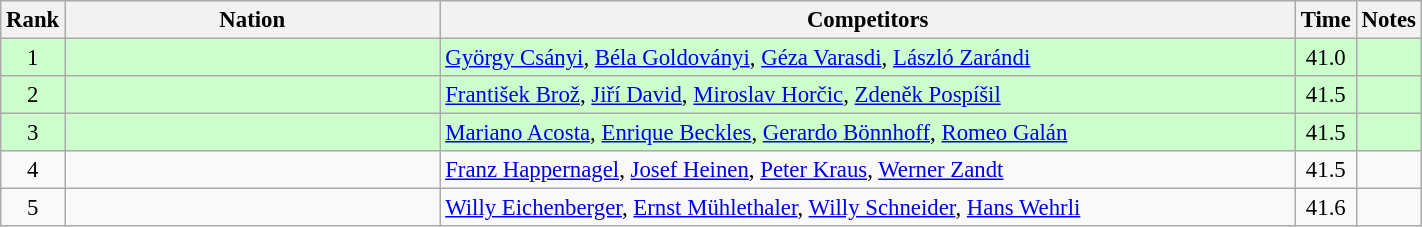<table class="wikitable sortable" width=75% style="text-align:center; font-size:95%">
<tr>
<th width=15>Rank</th>
<th width=300>Nation</th>
<th width=700>Competitors</th>
<th width=15>Time</th>
<th width=15>Notes</th>
</tr>
<tr bgcolor=ccffcc>
<td>1</td>
<td align=left></td>
<td align=left><a href='#'>György Csányi</a>, <a href='#'>Béla Goldoványi</a>, <a href='#'>Géza Varasdi</a>, <a href='#'>László Zarándi</a></td>
<td>41.0</td>
<td></td>
</tr>
<tr bgcolor=ccffcc>
<td>2</td>
<td align=left></td>
<td align=left><a href='#'>František Brož</a>, <a href='#'>Jiří David</a>, <a href='#'>Miroslav Horčic</a>, <a href='#'>Zdeněk Pospíšil</a></td>
<td>41.5</td>
<td></td>
</tr>
<tr bgcolor=ccffcc>
<td>3</td>
<td align=left></td>
<td align=left><a href='#'>Mariano Acosta</a>, <a href='#'>Enrique Beckles</a>, <a href='#'>Gerardo Bönnhoff</a>, <a href='#'>Romeo Galán</a></td>
<td>41.5</td>
<td></td>
</tr>
<tr>
<td>4</td>
<td align=left></td>
<td align=left><a href='#'>Franz Happernagel</a>, <a href='#'>Josef Heinen</a>, <a href='#'>Peter Kraus</a>, <a href='#'>Werner Zandt</a></td>
<td>41.5</td>
<td></td>
</tr>
<tr>
<td>5</td>
<td align=left></td>
<td align=left><a href='#'>Willy Eichenberger</a>, <a href='#'>Ernst Mühlethaler</a>, <a href='#'>Willy Schneider</a>, <a href='#'>Hans Wehrli</a></td>
<td>41.6</td>
<td></td>
</tr>
</table>
